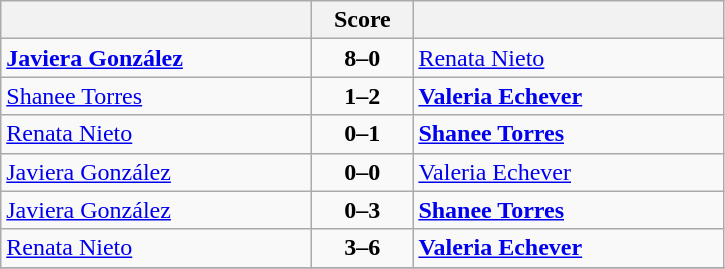<table class="wikitable" style="text-align: center; font-size:100% ">
<tr>
<th align="right" width="200"></th>
<th width="60">Score</th>
<th align="left" width="200"></th>
</tr>
<tr>
<td align=left><strong> <a href='#'>Javiera González</a></strong></td>
<td align=center><strong>8–0</strong></td>
<td align=left> <a href='#'>Renata Nieto</a></td>
</tr>
<tr>
<td align=left> <a href='#'>Shanee Torres</a></td>
<td align=center><strong>1–2</strong></td>
<td align=left><strong> <a href='#'>Valeria Echever</a></strong></td>
</tr>
<tr>
<td align=left> <a href='#'>Renata Nieto</a></td>
<td align=center><strong>0–1</strong></td>
<td align=left><strong> <a href='#'>Shanee Torres</a></strong></td>
</tr>
<tr>
<td align=left> <a href='#'>Javiera González</a></td>
<td align=center><strong>0–0</strong></td>
<td align=left> <a href='#'>Valeria Echever</a></td>
</tr>
<tr>
<td align=left> <a href='#'>Javiera González</a></td>
<td align=center><strong>0–3</strong></td>
<td align=left><strong> <a href='#'>Shanee Torres</a></strong></td>
</tr>
<tr>
<td align=left> <a href='#'>Renata Nieto</a></td>
<td align=center><strong>3–6</strong></td>
<td align=left><strong> <a href='#'>Valeria Echever</a></strong></td>
</tr>
<tr>
</tr>
</table>
